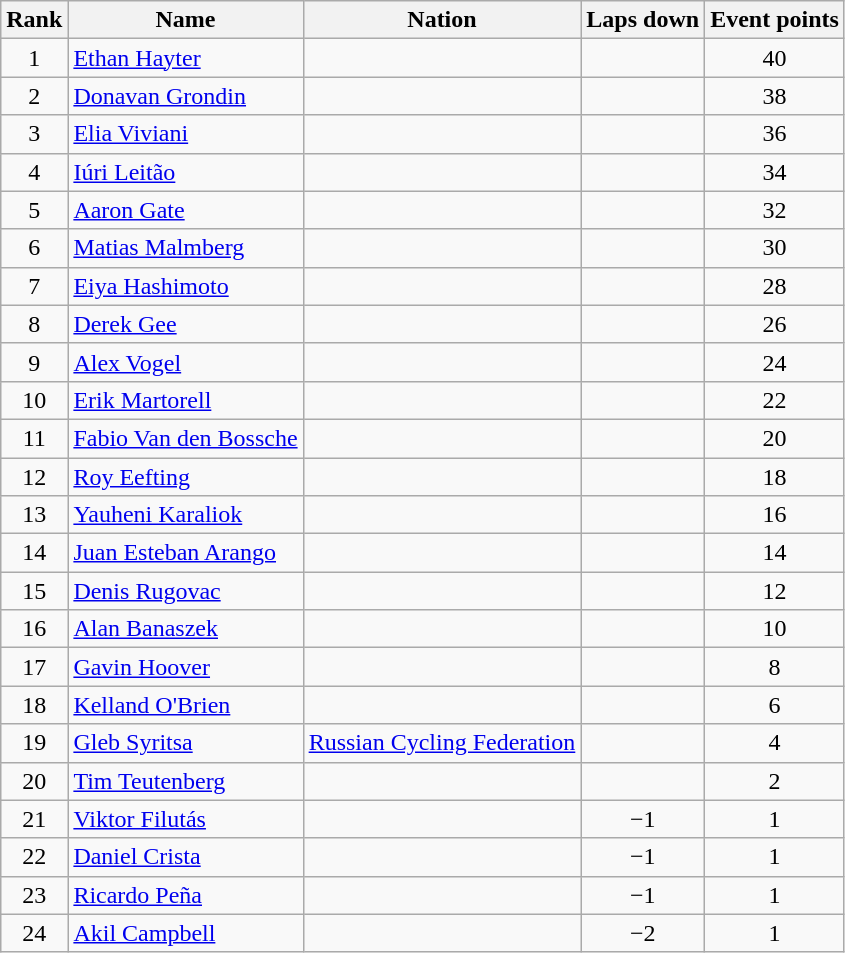<table class="wikitable sortable" style="text-align:center">
<tr>
<th>Rank</th>
<th>Name</th>
<th>Nation</th>
<th>Laps down</th>
<th>Event points</th>
</tr>
<tr>
<td>1</td>
<td align=left><a href='#'>Ethan Hayter</a></td>
<td align=left></td>
<td></td>
<td>40</td>
</tr>
<tr>
<td>2</td>
<td align=left><a href='#'>Donavan Grondin</a></td>
<td align=left></td>
<td></td>
<td>38</td>
</tr>
<tr>
<td>3</td>
<td align=left><a href='#'>Elia Viviani</a></td>
<td align=left></td>
<td></td>
<td>36</td>
</tr>
<tr>
<td>4</td>
<td align=left><a href='#'>Iúri Leitão</a></td>
<td align=left></td>
<td></td>
<td>34</td>
</tr>
<tr>
<td>5</td>
<td align=left><a href='#'>Aaron Gate</a></td>
<td align=left></td>
<td></td>
<td>32</td>
</tr>
<tr>
<td>6</td>
<td align=left><a href='#'>Matias Malmberg</a></td>
<td align=left></td>
<td></td>
<td>30</td>
</tr>
<tr>
<td>7</td>
<td align=left><a href='#'>Eiya Hashimoto</a></td>
<td align=left></td>
<td></td>
<td>28</td>
</tr>
<tr>
<td>8</td>
<td align=left><a href='#'>Derek Gee</a></td>
<td align=left></td>
<td></td>
<td>26</td>
</tr>
<tr>
<td>9</td>
<td align=left><a href='#'>Alex Vogel</a></td>
<td align=left></td>
<td></td>
<td>24</td>
</tr>
<tr>
<td>10</td>
<td align=left><a href='#'>Erik Martorell</a></td>
<td align=left></td>
<td></td>
<td>22</td>
</tr>
<tr>
<td>11</td>
<td align=left><a href='#'>Fabio Van den Bossche</a></td>
<td align=left></td>
<td></td>
<td>20</td>
</tr>
<tr>
<td>12</td>
<td align=left><a href='#'>Roy Eefting</a></td>
<td align=left></td>
<td></td>
<td>18</td>
</tr>
<tr>
<td>13</td>
<td align=left><a href='#'>Yauheni Karaliok</a></td>
<td align=left></td>
<td></td>
<td>16</td>
</tr>
<tr>
<td>14</td>
<td align=left><a href='#'>Juan Esteban Arango</a></td>
<td align=left></td>
<td></td>
<td>14</td>
</tr>
<tr>
<td>15</td>
<td align=left><a href='#'>Denis Rugovac</a></td>
<td align=left></td>
<td></td>
<td>12</td>
</tr>
<tr>
<td>16</td>
<td align=left><a href='#'>Alan Banaszek</a></td>
<td align=left></td>
<td></td>
<td>10</td>
</tr>
<tr>
<td>17</td>
<td align=left><a href='#'>Gavin Hoover</a></td>
<td align=left></td>
<td></td>
<td>8</td>
</tr>
<tr>
<td>18</td>
<td align=left><a href='#'>Kelland O'Brien</a></td>
<td align=left></td>
<td></td>
<td>6</td>
</tr>
<tr>
<td>19</td>
<td align=left><a href='#'>Gleb Syritsa</a></td>
<td align=left><a href='#'>Russian Cycling Federation</a></td>
<td></td>
<td>4</td>
</tr>
<tr>
<td>20</td>
<td align=left><a href='#'>Tim Teutenberg</a></td>
<td align=left></td>
<td></td>
<td>2</td>
</tr>
<tr>
<td>21</td>
<td align=left><a href='#'>Viktor Filutás</a></td>
<td align=left></td>
<td>−1</td>
<td>1</td>
</tr>
<tr>
<td>22</td>
<td align=left><a href='#'>Daniel Crista</a></td>
<td align=left></td>
<td>−1</td>
<td>1</td>
</tr>
<tr>
<td>23</td>
<td align=left><a href='#'>Ricardo Peña</a></td>
<td align=left></td>
<td>−1</td>
<td>1</td>
</tr>
<tr>
<td>24</td>
<td align=left><a href='#'>Akil Campbell</a></td>
<td align=left></td>
<td>−2</td>
<td>1</td>
</tr>
</table>
